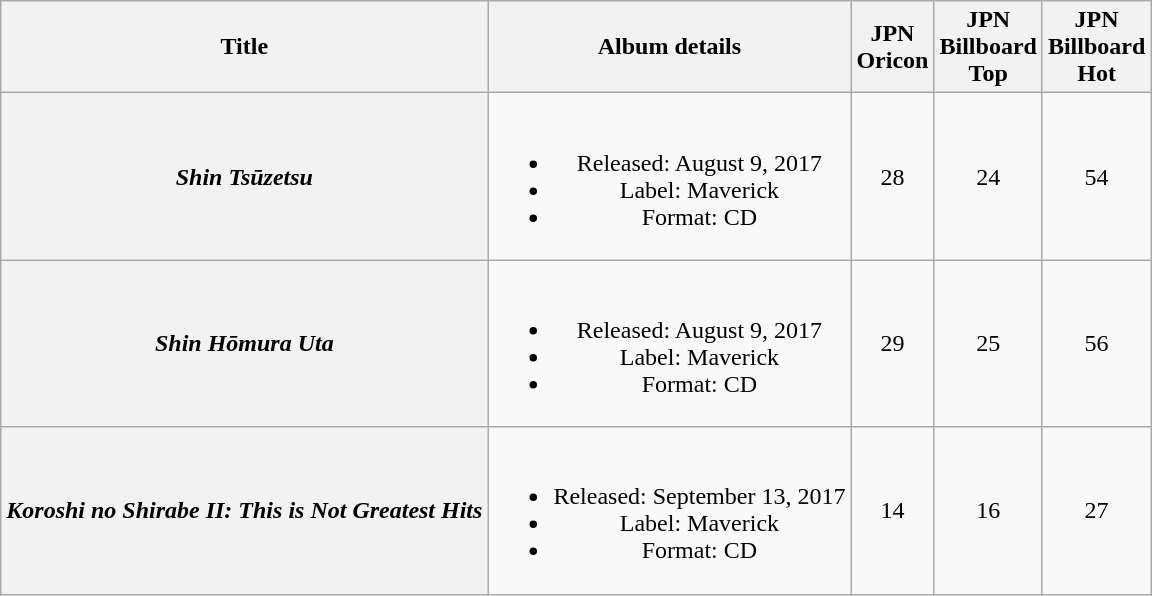<table class="wikitable plainrowheaders" style="text-align:center;">
<tr>
<th scope="col">Title</th>
<th scope="col">Album details</th>
<th scope="col">JPN<br>Oricon<br></th>
<th scope="col">JPN<br>Billboard<br>Top<br></th>
<th scope="col">JPN<br>Billboard<br>Hot<br></th>
</tr>
<tr>
<th scope="row"><em>Shin Tsūzetsu</em> <br></th>
<td><br><ul><li>Released: August 9, 2017</li><li>Label: Maverick</li><li>Format: CD</li></ul></td>
<td>28</td>
<td>24</td>
<td>54</td>
</tr>
<tr>
<th scope="row"><em>Shin Hōmura Uta</em> <br></th>
<td><br><ul><li>Released: August 9, 2017</li><li>Label: Maverick</li><li>Format: CD</li></ul></td>
<td>29</td>
<td>25</td>
<td>56</td>
</tr>
<tr>
<th scope="row"><em>Koroshi no Shirabe II: This is Not Greatest Hits</em> <br></th>
<td><br><ul><li>Released: September 13, 2017</li><li>Label: Maverick</li><li>Format: CD</li></ul></td>
<td>14</td>
<td>16</td>
<td>27</td>
</tr>
</table>
